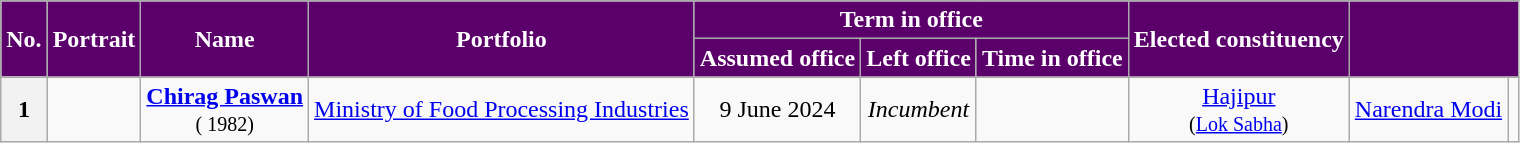<table class="wikitable sortable" style="text-align:center;">
<tr>
<th rowspan=2 style="background-color:#5B006A;color:white">No.</th>
<th rowspan=2 style="background-color:#5B006A;color:white">Portrait</th>
<th rowspan=2 style="background-color:#5B006A;color:white">Name<br></th>
<th rowspan=2 style="background-color:#5B006A;color:white">Portfolio</th>
<th colspan=3 style="background-color:#5B006A;color:white">Term in office</th>
<th rowspan=2 style="background-color:#5B006A;color:white">Elected constituency<br></th>
<th rowspan=2 colspan=2 style="background-color:#5B006A;color:white"><a href='#'></a></th>
</tr>
<tr>
<th style="background-color:#5B006A;color:white">Assumed office</th>
<th style="background-color:#5B006A;color:white">Left office</th>
<th style="background-color:#5B006A;color:white">Time in office</th>
</tr>
<tr>
<th>1</th>
<td></td>
<td><strong><a href='#'>Chirag Paswan</a></strong><br><small>( 1982)</small></td>
<td><a href='#'>Ministry of Food Processing Industries</a></td>
<td>9 June 2024</td>
<td><em>Incumbent</em></td>
<td></td>
<td><a href='#'>Hajipur</a><br><small>(<a href='#'>Lok Sabha</a>)</small></td>
<td><a href='#'>Narendra Modi</a></td>
<td></td>
</tr>
</table>
